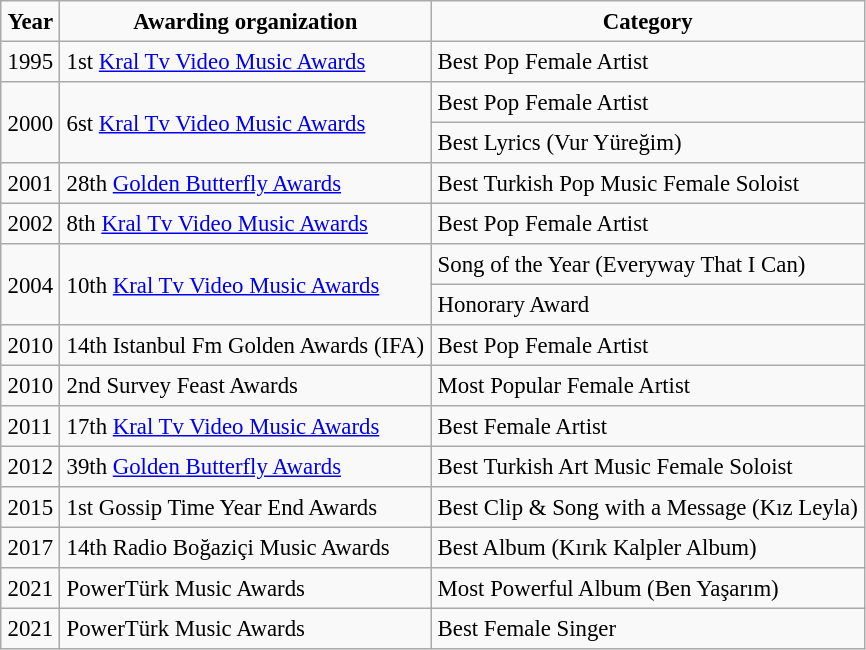<table cellspacing="0" cellpadding="4" border="2" style="margin: 1em 1em 1em 0; background: #f9f9f9; border: 1px #aaa solid; border-collapse: collapse; font-size: 95%;">
<tr>
<th>Year</th>
<th>Awarding organization</th>
<th>Category</th>
</tr>
<tr>
<td>1995</td>
<td>1st <a href='#'>Kral Tv Video Music Awards</a></td>
<td>Best Pop Female Artist</td>
</tr>
<tr>
<td rowspan="2">2000</td>
<td rowspan="2">6st <a href='#'>Kral Tv Video Music Awards</a></td>
<td>Best Pop Female Artist</td>
</tr>
<tr>
<td>Best Lyrics (Vur Yüreğim)</td>
</tr>
<tr>
<td>2001</td>
<td>28th <a href='#'>Golden Butterfly Awards</a></td>
<td>Best Turkish Pop Music Female Soloist</td>
</tr>
<tr>
<td>2002</td>
<td>8th <a href='#'>Kral Tv Video Music Awards</a></td>
<td>Best Pop Female Artist</td>
</tr>
<tr>
<td rowspan="2">2004</td>
<td rowspan="2">10th <a href='#'>Kral Tv Video Music Awards</a></td>
<td>Song of the Year (Everyway That I Can)</td>
</tr>
<tr>
<td>Honorary Award</td>
</tr>
<tr>
<td>2010</td>
<td>14th Istanbul Fm Golden Awards (IFA)</td>
<td>Best Pop Female Artist</td>
</tr>
<tr>
<td>2010</td>
<td>2nd Survey Feast Awards</td>
<td>Most Popular Female Artist</td>
</tr>
<tr>
<td>2011</td>
<td>17th <a href='#'>Kral Tv Video Music Awards</a></td>
<td>Best Female Artist</td>
</tr>
<tr>
<td>2012</td>
<td>39th <a href='#'>Golden Butterfly Awards</a></td>
<td>Best Turkish Art Music Female Soloist</td>
</tr>
<tr>
<td>2015</td>
<td>1st Gossip Time Year End Awards</td>
<td>Best Clip & Song with a Message (Kız Leyla)</td>
</tr>
<tr>
<td>2017</td>
<td>14th Radio Boğaziçi Music Awards</td>
<td>Best Album (Kırık Kalpler Album)</td>
</tr>
<tr>
<td>2021</td>
<td>PowerTürk Music Awards</td>
<td>Most Powerful Album (Ben Yaşarım)</td>
</tr>
<tr>
<td>2021</td>
<td>PowerTürk Music Awards</td>
<td>Best Female Singer</td>
</tr>
</table>
